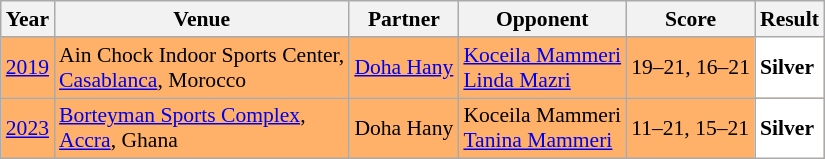<table class="sortable wikitable" style="font-size: 90%;">
<tr>
<th>Year</th>
<th>Venue</th>
<th>Partner</th>
<th>Opponent</th>
<th>Score</th>
<th>Result</th>
</tr>
<tr style="background:#FFB069">
<td align="center"><a href='#'>2019</a></td>
<td align="left">Ain Chock Indoor Sports Center,<br><a href='#'>Casablanca</a>, Morocco</td>
<td align="left"> <a href='#'>Doha Hany</a></td>
<td align="left"> <a href='#'>Koceila Mammeri</a><br>  <a href='#'>Linda Mazri</a></td>
<td align="left">19–21, 16–21</td>
<td style="text-align:left; background:white"> <strong>Silver</strong></td>
</tr>
<tr style="background:#FFB069">
<td align="center"><a href='#'>2023</a></td>
<td align="left"><a href='#'>Borteyman Sports Complex</a>,<br><a href='#'>Accra</a>, Ghana</td>
<td align="left"> Doha Hany</td>
<td align="left"> Koceila Mammeri<br> <a href='#'>Tanina Mammeri</a></td>
<td align="left">11–21, 15–21</td>
<td style="text-align:left; background:white"> <strong>Silver</strong></td>
</tr>
</table>
